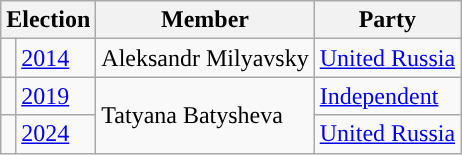<table class="wikitable">
<tr>
<th colspan="2">Election</th>
<th>Member</th>
<th>Party</th>
</tr>
<tr>
<td style="background-color:"></td>
<td><a href='#'>2014</a></td>
<td>Aleksandr Milyavsky</td>
<td><a href='#'>United Russia</a></td>
</tr>
<tr>
<td style="background-color:"></td>
<td><a href='#'>2019</a></td>
<td rowspan=2>Tatyana Batysheva</td>
<td><a href='#'>Independent</a></td>
</tr>
<tr>
<td style="background-color:"></td>
<td><a href='#'>2024</a></td>
<td><a href='#'>United Russia</a></td>
</tr>
</table>
